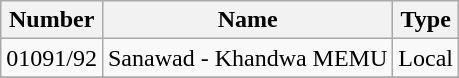<table class="wikitable">
<tr>
<th>Number</th>
<th>Name</th>
<th>Type</th>
</tr>
<tr>
<td>01091/92</td>
<td>Sanawad - Khandwa MEMU</td>
<td>Local</td>
</tr>
<tr>
</tr>
</table>
